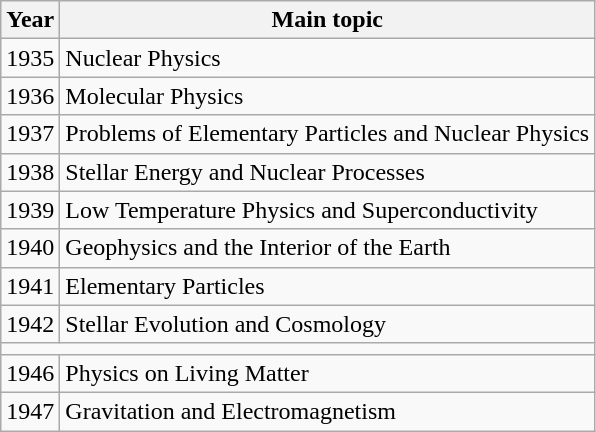<table class="wikitable">
<tr>
<th>Year</th>
<th>Main topic</th>
</tr>
<tr>
<td>1935</td>
<td>Nuclear Physics</td>
</tr>
<tr>
<td>1936</td>
<td>Molecular Physics</td>
</tr>
<tr>
<td>1937</td>
<td>Problems of Elementary Particles and Nuclear Physics</td>
</tr>
<tr>
<td>1938</td>
<td>Stellar Energy and Nuclear Processes</td>
</tr>
<tr>
<td>1939</td>
<td>Low Temperature Physics and Superconductivity</td>
</tr>
<tr>
<td>1940</td>
<td>Geophysics and the Interior of the Earth</td>
</tr>
<tr>
<td>1941</td>
<td>Elementary Particles</td>
</tr>
<tr>
<td>1942</td>
<td>Stellar Evolution and Cosmology</td>
</tr>
<tr>
<td colspan="2"></td>
</tr>
<tr>
<td>1946</td>
<td>Physics on Living Matter</td>
</tr>
<tr>
<td>1947</td>
<td>Gravitation and Electromagnetism</td>
</tr>
</table>
